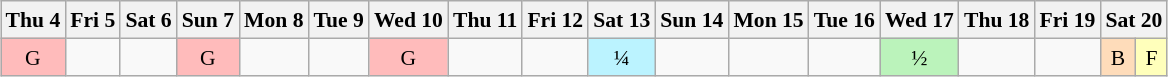<table class="wikitable" style="margin:0.5em auto; font-size:90%; line-height:1.25em; text-align:center">
<tr>
<th>Thu 4</th>
<th>Fri 5</th>
<th>Sat 6</th>
<th>Sun 7</th>
<th>Mon 8</th>
<th>Tue 9</th>
<th>Wed 10</th>
<th>Thu 11</th>
<th>Fri 12</th>
<th>Sat 13</th>
<th>Sun 14</th>
<th>Mon 15</th>
<th>Tue 16</th>
<th>Wed 17</th>
<th>Thu 18</th>
<th colspan="2">Fri 19</th>
<th colspan="2">Sat 20</th>
</tr>
<tr>
<td bgcolor="#FFBBBB">G</td>
<td></td>
<td></td>
<td bgcolor="#FFBBBB">G</td>
<td></td>
<td></td>
<td bgcolor="#FFBBBB">G</td>
<td></td>
<td></td>
<td bgcolor="#BBF3FF">¼</td>
<td></td>
<td></td>
<td></td>
<td bgcolor="#BBF3BB">½</td>
<td></td>
<td colspan="2"></td>
<td bgcolor="#FEDCBA">B</td>
<td bgcolor="#FFFFBB">F</td>
</tr>
</table>
